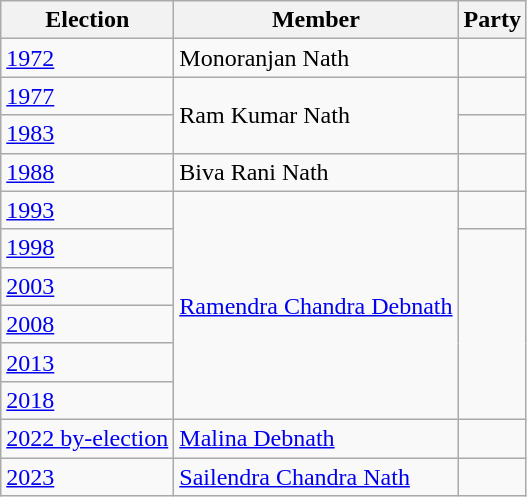<table class="wikitable sortable">
<tr>
<th>Election</th>
<th>Member</th>
<th colspan=2>Party</th>
</tr>
<tr>
<td><a href='#'>1972</a></td>
<td>Monoranjan Nath</td>
<td></td>
</tr>
<tr>
<td><a href='#'>1977</a></td>
<td rowspan=2>Ram Kumar Nath</td>
<td></td>
</tr>
<tr>
<td><a href='#'>1983</a></td>
</tr>
<tr>
<td><a href='#'>1988</a></td>
<td>Biva Rani Nath</td>
<td></td>
</tr>
<tr>
<td><a href='#'>1993</a></td>
<td rowspan=6><a href='#'>Ramendra Chandra Debnath</a></td>
<td></td>
</tr>
<tr>
<td><a href='#'>1998</a></td>
</tr>
<tr>
<td><a href='#'>2003</a></td>
</tr>
<tr>
<td><a href='#'>2008</a></td>
</tr>
<tr>
<td><a href='#'>2013</a></td>
</tr>
<tr>
<td><a href='#'>2018</a></td>
</tr>
<tr>
<td><a href='#'>2022 by-election</a></td>
<td><a href='#'>Malina Debnath</a></td>
<td></td>
</tr>
<tr>
<td><a href='#'>2023</a></td>
<td><a href='#'>Sailendra Chandra Nath</a></td>
<td></td>
</tr>
</table>
